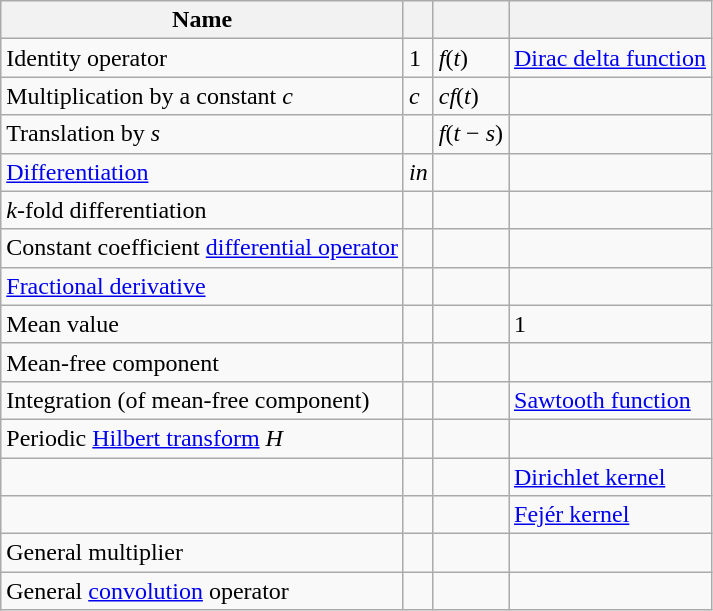<table class="wikitable">
<tr>
<th>Name</th>
<th></th>
<th></th>
<th></th>
</tr>
<tr>
<td>Identity operator</td>
<td>1</td>
<td><em>f</em>(<em>t</em>)</td>
<td><a href='#'>Dirac delta function</a></td>
</tr>
<tr>
<td>Multiplication by a constant <em>c</em></td>
<td><em>c</em></td>
<td><em>cf</em>(<em>t</em>)</td>
<td></td>
</tr>
<tr>
<td>Translation by <em>s</em></td>
<td></td>
<td><em>f</em>(<em>t</em> − <em>s</em>)</td>
<td></td>
</tr>
<tr>
<td><a href='#'>Differentiation</a></td>
<td><em>in</em></td>
<td></td>
<td></td>
</tr>
<tr>
<td><em>k</em>-fold differentiation</td>
<td></td>
<td></td>
<td></td>
</tr>
<tr>
<td>Constant coefficient <a href='#'>differential operator</a></td>
<td></td>
<td></td>
<td></td>
</tr>
<tr>
<td><a href='#'>Fractional derivative</a></td>
<td></td>
<td></td>
<td></td>
</tr>
<tr>
<td>Mean value</td>
<td></td>
<td></td>
<td>1</td>
</tr>
<tr>
<td>Mean-free component</td>
<td></td>
<td></td>
<td></td>
</tr>
<tr>
<td>Integration (of mean-free component)</td>
<td></td>
<td></td>
<td><a href='#'>Sawtooth function</a></td>
</tr>
<tr>
<td>Periodic <a href='#'>Hilbert transform</a> <em>H</em></td>
<td></td>
<td></td>
<td></td>
</tr>
<tr>
<td></td>
<td></td>
<td></td>
<td><a href='#'>Dirichlet kernel</a></td>
</tr>
<tr>
<td></td>
<td></td>
<td></td>
<td><a href='#'>Fejér kernel</a></td>
</tr>
<tr>
<td>General multiplier</td>
<td></td>
<td></td>
<td></td>
</tr>
<tr>
<td>General <a href='#'>convolution</a> operator</td>
<td></td>
<td></td>
<td></td>
</tr>
</table>
